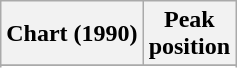<table class="wikitable sortable plainrowheaders" style="text-align:center">
<tr>
<th scope="col">Chart (1990)</th>
<th scope="col">Peak<br>position</th>
</tr>
<tr>
</tr>
<tr>
</tr>
</table>
